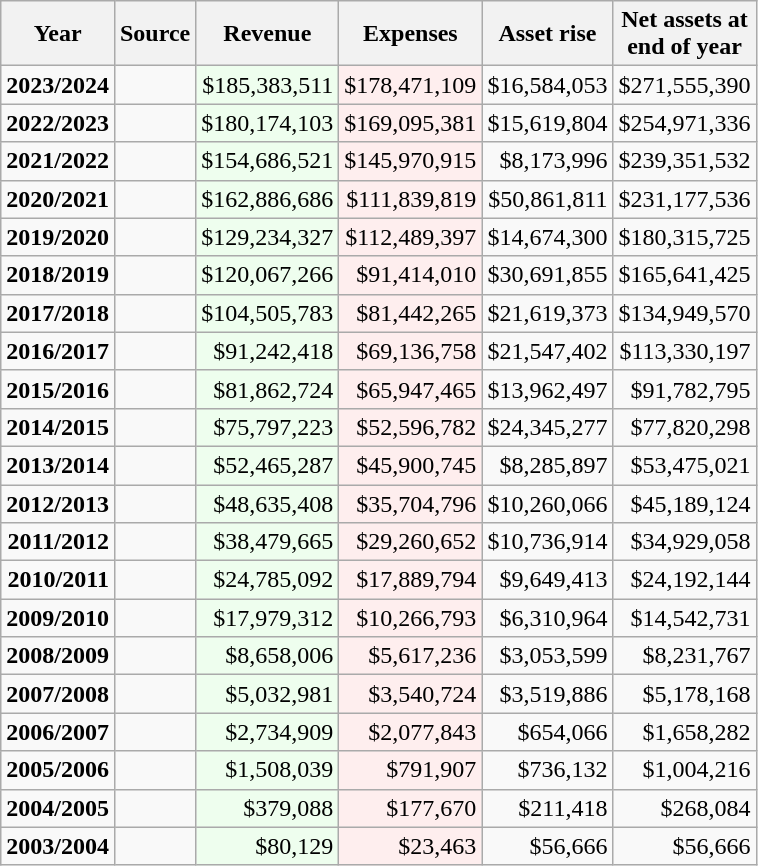<table class="wikitable sortable">
<tr>
<th>Year</th>
<th>Source</th>
<th>Revenue</th>
<th>Expenses</th>
<th>Asset rise</th>
<th>Net assets at<br>end of year</th>
</tr>
<tr align=right>
<td><strong>2023/2024</strong></td>
<td><span></span></td>
<td style="background:#EEFEEE;">$185,383,511</td>
<td style="background:#FEEEEE;">$178,471,109</td>
<td>$16,584,053</td>
<td>$271,555,390</td>
</tr>
<tr align=right>
<td><strong>2022/2023</strong></td>
<td><span></span></td>
<td style="background:#EEFEEE;">$180,174,103</td>
<td style="background:#FEEEEE;">$169,095,381</td>
<td>$15,619,804</td>
<td>$254,971,336</td>
</tr>
<tr align=right>
<td><strong>2021/2022</strong></td>
<td><span></span></td>
<td style="background:#EEFEEE;">$154,686,521</td>
<td style="background:#FEEEEE;">$145,970,915</td>
<td>$8,173,996</td>
<td>$239,351,532</td>
</tr>
<tr align=right>
<td><strong>2020/2021</strong></td>
<td><span></span></td>
<td style="background:#EEFEEE;">$162,886,686</td>
<td style="background:#FEEEEE;">$111,839,819</td>
<td>$50,861,811</td>
<td>$231,177,536</td>
</tr>
<tr align=right>
<td><strong>2019/2020</strong></td>
<td><span></span></td>
<td style="background:#EEFEEE;">$129,234,327</td>
<td style="background:#FEEEEE;">$112,489,397</td>
<td>$14,674,300</td>
<td>$180,315,725</td>
</tr>
<tr align=right>
<td><strong>2018/2019</strong></td>
<td><span></span></td>
<td style="background:#EEFEEE;">$120,067,266</td>
<td style="background:#FEEEEE;">$91,414,010</td>
<td>$30,691,855</td>
<td>$165,641,425</td>
</tr>
<tr align=right>
<td><strong>2017/2018</strong></td>
<td><span></span></td>
<td style="background:#EEFEEE;">$104,505,783</td>
<td style="background:#FEEEEE;">$81,442,265</td>
<td>$21,619,373</td>
<td>$134,949,570</td>
</tr>
<tr align=right>
<td><strong>2016/2017</strong></td>
<td><span></span></td>
<td style="background:#EEFEEE;">$91,242,418</td>
<td style="background:#FEEEEE;">$69,136,758</td>
<td>$21,547,402</td>
<td>$113,330,197</td>
</tr>
<tr align=right>
<td><strong>2015/2016</strong></td>
<td><span></span></td>
<td style="background:#EEFEEE;">$81,862,724</td>
<td style="background:#FEEEEE;">$65,947,465</td>
<td>$13,962,497</td>
<td>$91,782,795</td>
</tr>
<tr align=right>
<td><strong>2014/2015</strong></td>
<td><span></span></td>
<td style="background:#EEFEEE;">$75,797,223</td>
<td style="background:#FEEEEE;">$52,596,782</td>
<td>$24,345,277</td>
<td>$77,820,298</td>
</tr>
<tr align=right>
<td><strong>2013/2014</strong></td>
<td><span></span></td>
<td style="background:#EEFEEE;">$52,465,287</td>
<td style="background:#FEEEEE;">$45,900,745</td>
<td>$8,285,897</td>
<td>$53,475,021</td>
</tr>
<tr align=right>
<td><strong>2012/2013</strong></td>
<td><span></span></td>
<td style="background:#EEFEEE;">$48,635,408</td>
<td style="background:#FEEEEE;">$35,704,796</td>
<td>$10,260,066</td>
<td>$45,189,124</td>
</tr>
<tr align=right>
<td><strong>2011/2012</strong></td>
<td><span></span></td>
<td style="background:#EEFEEE;">$38,479,665</td>
<td style="background:#FEEEEE;">$29,260,652</td>
<td>$10,736,914</td>
<td>$34,929,058</td>
</tr>
<tr align=right>
<td><strong>2010/2011</strong></td>
<td><span></span></td>
<td style="background:#EEFEEE;">$24,785,092</td>
<td style="background:#FEEEEE;">$17,889,794</td>
<td>$9,649,413</td>
<td>$24,192,144</td>
</tr>
<tr align=right>
<td><strong>2009/2010</strong></td>
<td><span></span></td>
<td style="background:#EEFEEE;">$17,979,312</td>
<td style="background:#FEEEEE;">$10,266,793</td>
<td>$6,310,964</td>
<td>$14,542,731</td>
</tr>
<tr align=right>
<td><strong>2008/2009</strong></td>
<td><span></span></td>
<td style="background:#EEFEEE;">$8,658,006</td>
<td style="background:#FEEEEE;">$5,617,236</td>
<td>$3,053,599</td>
<td>$8,231,767</td>
</tr>
<tr align=right>
<td><strong>2007/2008</strong></td>
<td><span></span></td>
<td style="background:#EEFEEE;">$5,032,981</td>
<td style="background:#FEEEEE;">$3,540,724</td>
<td>$3,519,886</td>
<td>$5,178,168</td>
</tr>
<tr align=right>
<td><strong>2006/2007</strong></td>
<td><span></span></td>
<td style="background:#EEFEEE;">$2,734,909</td>
<td style="background:#FEEEEE;">$2,077,843</td>
<td>$654,066</td>
<td>$1,658,282</td>
</tr>
<tr align=right>
<td><strong>2005/2006</strong></td>
<td><span></span></td>
<td style="background:#EEFEEE;">$1,508,039</td>
<td style="background:#FEEEEE;">$791,907</td>
<td>$736,132</td>
<td>$1,004,216</td>
</tr>
<tr align=right>
<td><strong>2004/2005</strong></td>
<td><span></span></td>
<td style="background:#EEFEEE;">$379,088</td>
<td style="background:#FEEEEE;">$177,670</td>
<td>$211,418</td>
<td>$268,084</td>
</tr>
<tr align=right>
<td><strong>2003/2004</strong></td>
<td><span></span></td>
<td style="background:#EEFEEE;">$80,129</td>
<td style="background:#FEEEEE;">$23,463</td>
<td>$56,666</td>
<td>$56,666</td>
</tr>
</table>
